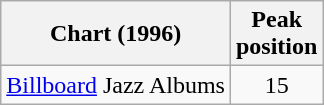<table class="wikitable">
<tr>
<th>Chart (1996)</th>
<th>Peak<br>position</th>
</tr>
<tr>
<td><a href='#'>Billboard</a> Jazz Albums</td>
<td align=center>15</td>
</tr>
</table>
